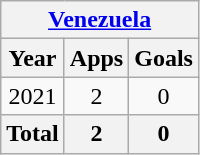<table class=wikitable style=text-align:center>
<tr>
<th colspan=4><a href='#'>Venezuela</a></th>
</tr>
<tr>
<th>Year</th>
<th>Apps</th>
<th>Goals</th>
</tr>
<tr>
<td>2021</td>
<td>2</td>
<td>0</td>
</tr>
<tr>
<th colspan=1>Total</th>
<th>2</th>
<th>0</th>
</tr>
</table>
